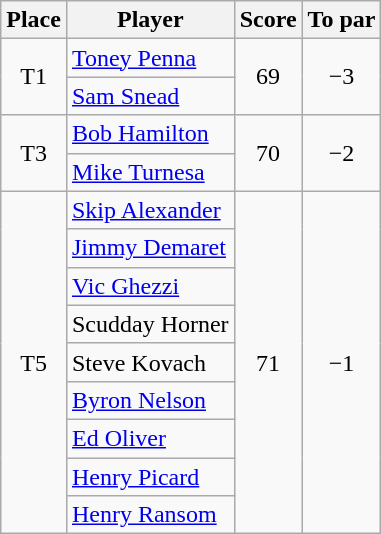<table class=wikitable>
<tr>
<th>Place</th>
<th>Player</th>
<th>Score</th>
<th>To par</th>
</tr>
<tr>
<td rowspan=2 align=center>T1</td>
<td> <a href='#'>Toney Penna</a></td>
<td rowspan=2 align=center>69</td>
<td rowspan=2 align=center>−3</td>
</tr>
<tr>
<td> <a href='#'>Sam Snead</a></td>
</tr>
<tr>
<td rowspan=2 align=center>T3</td>
<td> <a href='#'>Bob Hamilton</a></td>
<td rowspan=2 align=center>70</td>
<td rowspan=2 align=center>−2</td>
</tr>
<tr>
<td> <a href='#'>Mike Turnesa</a></td>
</tr>
<tr>
<td rowspan=9 align=center>T5</td>
<td> <a href='#'>Skip Alexander</a></td>
<td rowspan=9 align=center>71</td>
<td rowspan=9 align=center>−1</td>
</tr>
<tr>
<td> <a href='#'>Jimmy Demaret</a></td>
</tr>
<tr>
<td> <a href='#'>Vic Ghezzi</a></td>
</tr>
<tr>
<td> Scudday Horner</td>
</tr>
<tr>
<td> Steve Kovach</td>
</tr>
<tr>
<td> <a href='#'>Byron Nelson</a></td>
</tr>
<tr>
<td> <a href='#'>Ed Oliver</a></td>
</tr>
<tr>
<td> <a href='#'>Henry Picard</a></td>
</tr>
<tr>
<td> <a href='#'>Henry Ransom</a></td>
</tr>
</table>
